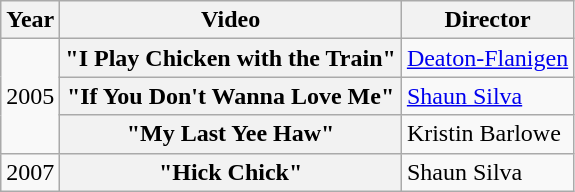<table class="wikitable plainrowheaders">
<tr>
<th>Year</th>
<th>Video</th>
<th>Director</th>
</tr>
<tr>
<td rowspan="3">2005</td>
<th scope="row">"I Play Chicken with the Train"</th>
<td><a href='#'>Deaton-Flanigen</a></td>
</tr>
<tr>
<th scope="row">"If You Don't Wanna Love Me"</th>
<td><a href='#'>Shaun Silva</a></td>
</tr>
<tr>
<th scope="row">"My Last Yee Haw"</th>
<td>Kristin Barlowe</td>
</tr>
<tr>
<td>2007</td>
<th scope="row">"Hick Chick"</th>
<td>Shaun Silva</td>
</tr>
</table>
